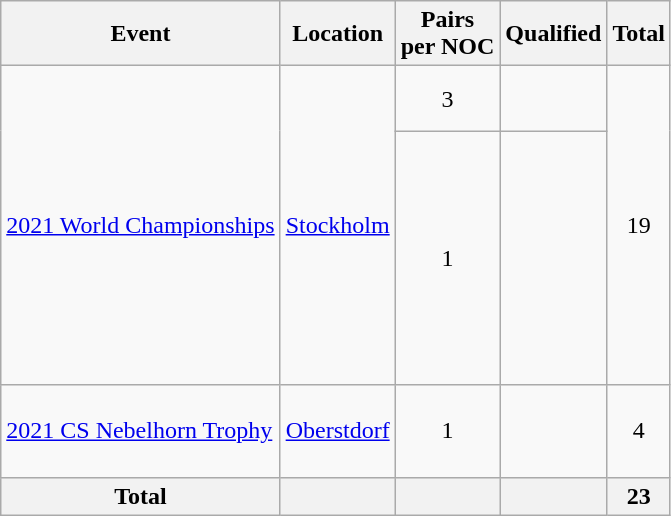<table class="wikitable">
<tr>
<th>Event</th>
<th>Location</th>
<th>Pairs<br> per NOC</th>
<th>Qualified</th>
<th>Total</th>
</tr>
<tr>
<td rowspan = 2><a href='#'>2021 World Championships</a></td>
<td rowspan = 2> <a href='#'>Stockholm</a></td>
<td align="center">3</td>
<td><br><br></td>
<td rowspan = 2 align="center">19</td>
</tr>
<tr>
<td align="center">1</td>
<td><br><br><br><br><br><br><br><br><br></td>
</tr>
<tr>
<td><a href='#'>2021 CS Nebelhorn Trophy</a></td>
<td> <a href='#'>Oberstdorf</a></td>
<td align="center">1</td>
<td><br><br><br></td>
<td align="center">4</td>
</tr>
<tr>
<th>Total</th>
<th></th>
<th></th>
<th></th>
<th>23</th>
</tr>
</table>
